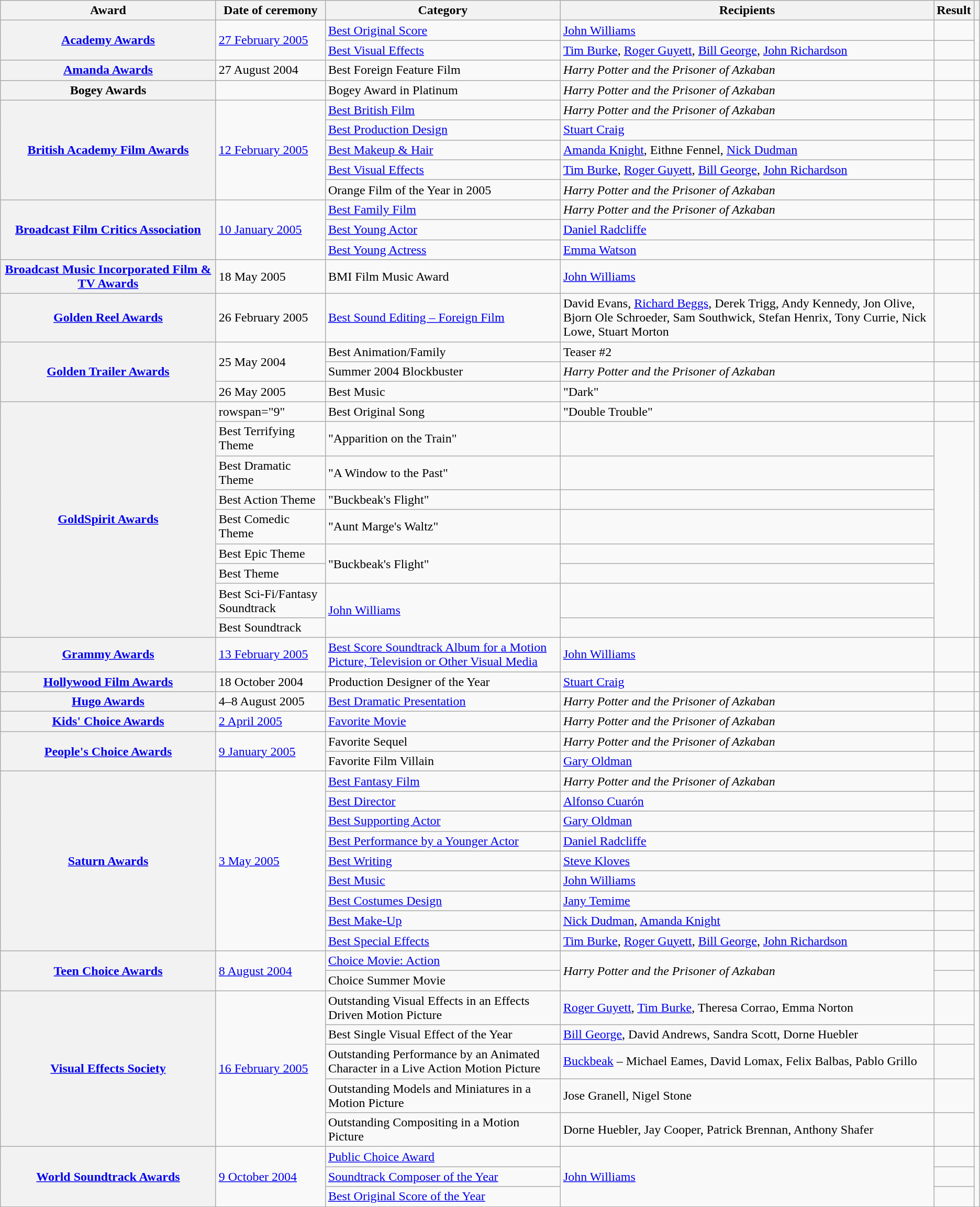<table class="wikitable sortable plainrowheaders">
<tr>
<th scope="col" style="width:22%;">Award</th>
<th scope="col">Date of ceremony</th>
<th scope="col">Category</th>
<th scope="col">Recipients</th>
<th scope="col">Result</th>
<th scope="col" class="unsortable"></th>
</tr>
<tr>
<th scope="row" rowspan="2" style="text-align:center;"><a href='#'>Academy Awards</a></th>
<td rowspan="2"><a href='#'>27 February 2005</a></td>
<td><a href='#'>Best Original Score</a></td>
<td><a href='#'>John Williams</a></td>
<td></td>
<td rowspan="2" style="text-align:center;"></td>
</tr>
<tr>
<td><a href='#'>Best Visual Effects</a></td>
<td><a href='#'>Tim Burke</a>, <a href='#'>Roger Guyett</a>, <a href='#'>Bill George</a>, <a href='#'>John Richardson</a></td>
<td></td>
</tr>
<tr>
<th scope="row" style="text-align:center;"><a href='#'>Amanda Awards</a></th>
<td>27 August 2004</td>
<td>Best Foreign Feature Film</td>
<td><em>Harry Potter and the Prisoner of Azkaban</em></td>
<td></td>
<td style="text-align:center;"></td>
</tr>
<tr>
<th scope="row" style="text-align:center;">Bogey Awards</th>
<td></td>
<td>Bogey Award in Platinum</td>
<td><em>Harry Potter and the Prisoner of Azkaban</em></td>
<td></td>
<td style="text-align:center;"></td>
</tr>
<tr>
<th scope="row" rowspan="5" style="text-align:center;"><a href='#'>British Academy Film Awards</a></th>
<td rowspan="5"><a href='#'>12 February 2005</a></td>
<td><a href='#'>Best British Film</a></td>
<td><em>Harry Potter and the Prisoner of Azkaban</em></td>
<td></td>
<td rowspan="5" style="text-align:center;"></td>
</tr>
<tr>
<td><a href='#'>Best Production Design</a></td>
<td><a href='#'>Stuart Craig</a></td>
<td></td>
</tr>
<tr>
<td><a href='#'>Best Makeup & Hair</a></td>
<td><a href='#'>Amanda Knight</a>, Eithne Fennel, <a href='#'>Nick Dudman</a></td>
<td></td>
</tr>
<tr>
<td><a href='#'>Best Visual Effects</a></td>
<td><a href='#'>Tim Burke</a>, <a href='#'>Roger Guyett</a>, <a href='#'>Bill George</a>, <a href='#'>John Richardson</a></td>
<td></td>
</tr>
<tr>
<td>Orange Film of the Year in 2005</td>
<td><em>Harry Potter and the Prisoner of Azkaban</em></td>
<td></td>
</tr>
<tr>
<th scope="row" rowspan="3" style="text-align:center;"><a href='#'>Broadcast Film Critics Association</a></th>
<td rowspan="3"><a href='#'>10 January 2005</a></td>
<td><a href='#'>Best Family Film</a></td>
<td><em>Harry Potter and the Prisoner of Azkaban</em></td>
<td></td>
<td rowspan="3" style="text-align:center;"></td>
</tr>
<tr>
<td><a href='#'>Best Young Actor</a></td>
<td><a href='#'>Daniel Radcliffe</a></td>
<td></td>
</tr>
<tr>
<td><a href='#'>Best Young Actress</a></td>
<td><a href='#'>Emma Watson</a></td>
<td></td>
</tr>
<tr>
<th scope="row" style="text-align:center;"><a href='#'>Broadcast Music Incorporated Film & TV Awards</a></th>
<td>18 May 2005</td>
<td>BMI Film Music Award</td>
<td><a href='#'>John Williams</a></td>
<td></td>
<td style="text-align:center;"></td>
</tr>
<tr>
<th scope="row" style="text-align:center;"><a href='#'>Golden Reel Awards</a></th>
<td>26 February 2005</td>
<td><a href='#'>Best Sound Editing – Foreign Film</a></td>
<td>David Evans, <a href='#'>Richard Beggs</a>, Derek Trigg, Andy Kennedy, Jon Olive, Bjorn Ole Schroeder, Sam Southwick, Stefan Henrix, Tony Currie, Nick Lowe, Stuart Morton</td>
<td></td>
<td style="text-align:center;"></td>
</tr>
<tr>
<th scope="row" rowspan="3" style="text-align:center;"><a href='#'>Golden Trailer Awards</a></th>
<td rowspan="2">25 May 2004</td>
<td>Best Animation/Family</td>
<td>Teaser #2</td>
<td></td>
<td style="text-align:center;"></td>
</tr>
<tr>
<td>Summer 2004 Blockbuster</td>
<td><em>Harry Potter and the Prisoner of Azkaban</em></td>
<td></td>
<td style="text-align:center;"></td>
</tr>
<tr>
<td>26 May 2005</td>
<td>Best Music</td>
<td>"Dark"</td>
<td></td>
<td style="text-align:center;"></td>
</tr>
<tr>
<th scope="row" rowspan="9" style="text-align:center;"><a href='#'>GoldSpirit Awards</a></th>
<td>rowspan="9" </td>
<td>Best Original Song</td>
<td>"Double Trouble"</td>
<td></td>
<td rowspan="9" style="text-align:center;"></td>
</tr>
<tr>
<td>Best Terrifying Theme</td>
<td>"Apparition on the Train"</td>
<td></td>
</tr>
<tr>
<td>Best Dramatic Theme</td>
<td>"A Window to the Past"</td>
<td></td>
</tr>
<tr>
<td>Best Action Theme</td>
<td>"Buckbeak's Flight"</td>
<td></td>
</tr>
<tr>
<td>Best Comedic Theme</td>
<td>"Aunt Marge's Waltz"</td>
<td></td>
</tr>
<tr>
<td>Best Epic Theme</td>
<td rowspan="2">"Buckbeak's Flight"</td>
<td></td>
</tr>
<tr>
<td>Best Theme</td>
<td></td>
</tr>
<tr>
<td>Best Sci-Fi/Fantasy Soundtrack</td>
<td rowspan="2"><a href='#'>John Williams</a></td>
<td></td>
</tr>
<tr>
<td>Best Soundtrack</td>
<td></td>
</tr>
<tr>
<th scope="row" style="text-align:center;"><a href='#'>Grammy Awards</a></th>
<td><a href='#'>13 February 2005</a></td>
<td><a href='#'>Best Score Soundtrack Album for a Motion Picture, Television or Other Visual Media</a></td>
<td><a href='#'>John Williams</a></td>
<td></td>
<td style="text-align:center;"></td>
</tr>
<tr>
<th scope="row" style="text-align:center;"><a href='#'>Hollywood Film Awards</a></th>
<td>18 October 2004</td>
<td>Production Designer of the Year</td>
<td><a href='#'>Stuart Craig</a></td>
<td></td>
<td style="text-align:center;"></td>
</tr>
<tr>
<th scope="row" style="text-align:center;"><a href='#'>Hugo Awards</a></th>
<td>4–8 August 2005</td>
<td><a href='#'>Best Dramatic Presentation</a></td>
<td><em>Harry Potter and the Prisoner of Azkaban</em></td>
<td></td>
<td style="text-align:center;"></td>
</tr>
<tr>
<th scope="row" style="text-align:center;"><a href='#'>Kids' Choice Awards</a></th>
<td><a href='#'>2 April 2005</a></td>
<td><a href='#'>Favorite Movie</a></td>
<td><em>Harry Potter and the Prisoner of Azkaban</em></td>
<td></td>
<td style="text-align:center;"></td>
</tr>
<tr>
<th scope="row" rowspan="2" style="text-align:center;"><a href='#'>People's Choice Awards</a></th>
<td rowspan="2"><a href='#'>9 January 2005</a></td>
<td>Favorite Sequel</td>
<td><em>Harry Potter and the Prisoner of Azkaban</em></td>
<td></td>
<td rowspan="2" style="text-align:center;"></td>
</tr>
<tr>
<td>Favorite Film Villain</td>
<td><a href='#'>Gary Oldman</a></td>
<td></td>
</tr>
<tr>
<th scope="row" rowspan="9" style="text-align:center;"><a href='#'>Saturn Awards</a></th>
<td rowspan="9"><a href='#'>3 May 2005</a></td>
<td><a href='#'>Best Fantasy Film</a></td>
<td><em>Harry Potter and the Prisoner of Azkaban</em></td>
<td></td>
<td rowspan="9" style="text-align:center;"></td>
</tr>
<tr>
<td><a href='#'>Best Director</a></td>
<td><a href='#'>Alfonso Cuarón</a></td>
<td></td>
</tr>
<tr>
<td><a href='#'>Best Supporting Actor</a></td>
<td><a href='#'>Gary Oldman</a></td>
<td></td>
</tr>
<tr>
<td><a href='#'>Best Performance by a Younger Actor</a></td>
<td><a href='#'>Daniel Radcliffe</a></td>
<td></td>
</tr>
<tr>
<td><a href='#'>Best Writing</a></td>
<td><a href='#'>Steve Kloves</a></td>
<td></td>
</tr>
<tr>
<td><a href='#'>Best Music</a></td>
<td><a href='#'>John Williams</a></td>
<td></td>
</tr>
<tr>
<td><a href='#'>Best Costumes Design</a></td>
<td><a href='#'>Jany Temime</a></td>
<td></td>
</tr>
<tr>
<td><a href='#'>Best Make-Up</a></td>
<td><a href='#'>Nick Dudman</a>, <a href='#'>Amanda Knight</a></td>
<td></td>
</tr>
<tr>
<td><a href='#'>Best Special Effects</a></td>
<td><a href='#'>Tim Burke</a>, <a href='#'>Roger Guyett</a>, <a href='#'>Bill George</a>, <a href='#'>John Richardson</a></td>
<td></td>
</tr>
<tr>
<th scope="row" rowspan="2" style="text-align:center;"><a href='#'>Teen Choice Awards</a></th>
<td rowspan="2"><a href='#'>8 August 2004</a></td>
<td><a href='#'>Choice Movie: Action</a></td>
<td rowspan="2"><em>Harry Potter and the Prisoner of Azkaban</em></td>
<td></td>
<td rowspan="2" style="text-align:center;"></td>
</tr>
<tr>
<td>Choice Summer Movie</td>
<td></td>
</tr>
<tr>
<th scope="row" rowspan="5" style="text-align:center;"><a href='#'>Visual Effects Society</a></th>
<td rowspan="5"><a href='#'>16 February 2005</a></td>
<td>Outstanding Visual Effects in an Effects Driven Motion Picture</td>
<td><a href='#'>Roger Guyett</a>, <a href='#'>Tim Burke</a>, Theresa Corrao, Emma Norton</td>
<td></td>
<td rowspan="5" style="text-align:center;"></td>
</tr>
<tr>
<td>Best Single Visual Effect of the Year</td>
<td><a href='#'>Bill George</a>, David Andrews, Sandra Scott, Dorne Huebler</td>
<td></td>
</tr>
<tr>
<td>Outstanding Performance by an Animated Character in a Live Action Motion Picture</td>
<td><a href='#'>Buckbeak</a> – Michael Eames, David Lomax, Felix Balbas, Pablo Grillo</td>
<td></td>
</tr>
<tr>
<td>Outstanding Models and Miniatures in a Motion Picture</td>
<td>Jose Granell, Nigel Stone</td>
<td></td>
</tr>
<tr>
<td>Outstanding Compositing in a Motion Picture</td>
<td>Dorne Huebler, Jay Cooper, Patrick Brennan, Anthony Shafer</td>
<td></td>
</tr>
<tr>
<th scope="row" rowspan="3" style="text-align:center;"><a href='#'>World Soundtrack Awards</a></th>
<td rowspan="3"><a href='#'>9 October 2004</a></td>
<td><a href='#'>Public Choice Award</a></td>
<td rowspan="3"><a href='#'>John Williams</a></td>
<td></td>
<td rowspan="3" style="text-align:center;"></td>
</tr>
<tr>
<td><a href='#'>Soundtrack Composer of the Year</a></td>
<td></td>
</tr>
<tr>
<td><a href='#'>Best Original Score of the Year</a></td>
<td></td>
</tr>
</table>
